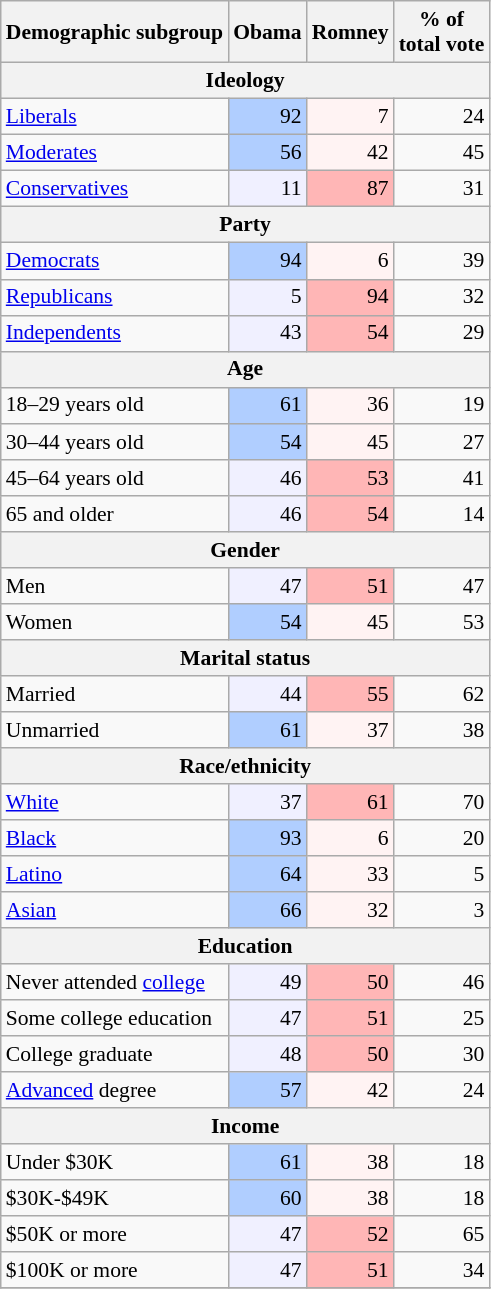<table class="wikitable sortable" style="font-size:90%; line-height:1.2">
<tr>
<th>Demographic subgroup</th>
<th>Obama</th>
<th>Romney</th>
<th>% of<br>total vote</th>
</tr>
<tr>
<th colspan="4">Ideology</th>
</tr>
<tr>
<td><a href='#'>Liberals</a></td>
<td style="text-align:right; background:#B0CEFF;">92</td>
<td style="text-align:right; background:#FFF3F3;">7</td>
<td style="text-align:right;">24</td>
</tr>
<tr>
<td><a href='#'>Moderates</a></td>
<td style="text-align:right; background:#B0CEFF;">56</td>
<td style="text-align:right; background:#FFF3F3;">42</td>
<td style="text-align:right;">45</td>
</tr>
<tr>
<td><a href='#'>Conservatives</a></td>
<td style="text-align:right; background:#F0F0FF;">11</td>
<td style="text-align:right; background:#FFB6B6;">87</td>
<td style="text-align:right;">31</td>
</tr>
<tr>
<th colspan="4">Party</th>
</tr>
<tr>
<td><a href='#'>Democrats</a></td>
<td style="text-align:right; background:#B0CEFF;">94</td>
<td style="text-align:right; background:#FFF3F3;">6</td>
<td style="text-align:right;">39</td>
</tr>
<tr>
<td><a href='#'>Republicans</a></td>
<td style="text-align:right; background:#F0F0FF;">5</td>
<td style="text-align:right; background:#FFB6B6;">94</td>
<td style="text-align:right;">32</td>
</tr>
<tr>
<td><a href='#'>Independents</a></td>
<td style="text-align:right; background:#F0F0FF;">43</td>
<td style="text-align:right; background:#ffb6b6;">54</td>
<td style="text-align:right;">29</td>
</tr>
<tr>
<th colspan="4">Age</th>
</tr>
<tr>
<td>18–29 years old</td>
<td style="text-align:right; background:#b0ceff;">61</td>
<td style="text-align:right; background:#fff3f3;">36</td>
<td style="text-align:right;">19</td>
</tr>
<tr>
<td>30–44 years old</td>
<td style="text-align:right; background:#b0ceff;">54</td>
<td style="text-align:right; background:#fff3f3;">45</td>
<td style="text-align:right;">27</td>
</tr>
<tr>
<td>45–64 years old</td>
<td style="text-align:right; background:#f0f0ff;">46</td>
<td style="text-align:right; background:#ffb6b6;">53</td>
<td style="text-align:right;">41</td>
</tr>
<tr>
<td>65 and older</td>
<td style="text-align:right; background:#f0f0ff;">46</td>
<td style="text-align:right; background:#ffb6b6;">54</td>
<td style="text-align:right;">14</td>
</tr>
<tr>
<th colspan="4">Gender</th>
</tr>
<tr>
<td>Men</td>
<td style="text-align:right; background:#f0f0ff;">47</td>
<td style="text-align:right; background:#ffb6b6;">51</td>
<td style="text-align:right;">47</td>
</tr>
<tr>
<td>Women</td>
<td style="text-align:right; background:#b0ceff;">54</td>
<td style="text-align:right; background:#fff3f3;">45</td>
<td style="text-align:right;">53</td>
</tr>
<tr>
<th colspan="4">Marital status</th>
</tr>
<tr>
<td>Married</td>
<td style="text-align:right; background:#f0f0ff;">44</td>
<td style="text-align:right; background:#ffb6b6;">55</td>
<td style="text-align:right;">62</td>
</tr>
<tr>
<td>Unmarried</td>
<td style="text-align:right; background:#b0ceff;">61</td>
<td style="text-align:right; background:#fff3f3;">37</td>
<td style="text-align:right;">38</td>
</tr>
<tr>
<th colspan="4">Race/ethnicity</th>
</tr>
<tr>
<td><a href='#'>White</a></td>
<td style="text-align:right; background:#f0f0ff;">37</td>
<td style="text-align:right; background:#ffb6b6;">61</td>
<td style="text-align:right;">70</td>
</tr>
<tr>
<td><a href='#'>Black</a></td>
<td style="text-align:right; background:#b0ceff;">93</td>
<td style="text-align:right; background:#fff3f3;">6</td>
<td style="text-align:right;">20</td>
</tr>
<tr>
<td><a href='#'>Latino</a></td>
<td style="text-align:right; background:#b0ceff;">64</td>
<td style="text-align:right; background:#fff3f3;">33</td>
<td style="text-align:right;">5</td>
</tr>
<tr>
<td><a href='#'>Asian</a></td>
<td style="text-align:right; background:#b0ceff;">66</td>
<td style="text-align:right; background:#fff3f3;">32</td>
<td style="text-align:right;">3</td>
</tr>
<tr>
<th colspan="4">Education</th>
</tr>
<tr>
<td>Never attended <a href='#'>college</a></td>
<td style="text-align:right; background:#f0f0ff;">49</td>
<td style="text-align:right; background:#ffb6b6;">50</td>
<td style="text-align:right;">46</td>
</tr>
<tr>
<td>Some college education</td>
<td style="text-align:right; background:#f0f0ff;">47</td>
<td style="text-align:right; background:#ffb6b6;">51</td>
<td style="text-align:right;">25</td>
</tr>
<tr>
<td>College graduate</td>
<td style="text-align:right; background:#f0f0ff">48</td>
<td style="text-align:right; background:#ffb6b6;">50</td>
<td style="text-align:right;">30</td>
</tr>
<tr>
<td><a href='#'>Advanced</a> degree</td>
<td style="text-align:right; background:#b0ceff;">57</td>
<td style="text-align:right; background:#fff3f3;">42</td>
<td style="text-align:right;">24</td>
</tr>
<tr>
<th colspan="4">Income</th>
</tr>
<tr>
<td>Under $30K</td>
<td style="text-align:right; background:#b0ceff;">61</td>
<td style="text-align:right; background:#fff3f3;">38</td>
<td style="text-align:right;">18</td>
</tr>
<tr>
<td>$30K-$49K</td>
<td style="text-align:right; background:#b0ceff;">60</td>
<td style="text-align:right; background:#fff3f3;">38</td>
<td style="text-align:right;">18</td>
</tr>
<tr>
<td>$50K or more</td>
<td style="text-align:right; background:#f0f0ff;">47</td>
<td style="text-align:right; background:#ffb6b6;">52</td>
<td style="text-align:right;">65</td>
</tr>
<tr>
<td>$100K or more</td>
<td style="text-align:right; background:#f0f0ff;">47</td>
<td style="text-align:right; background:#ffb6b6;">51</td>
<td style="text-align:right;">34</td>
</tr>
<tr>
</tr>
</table>
